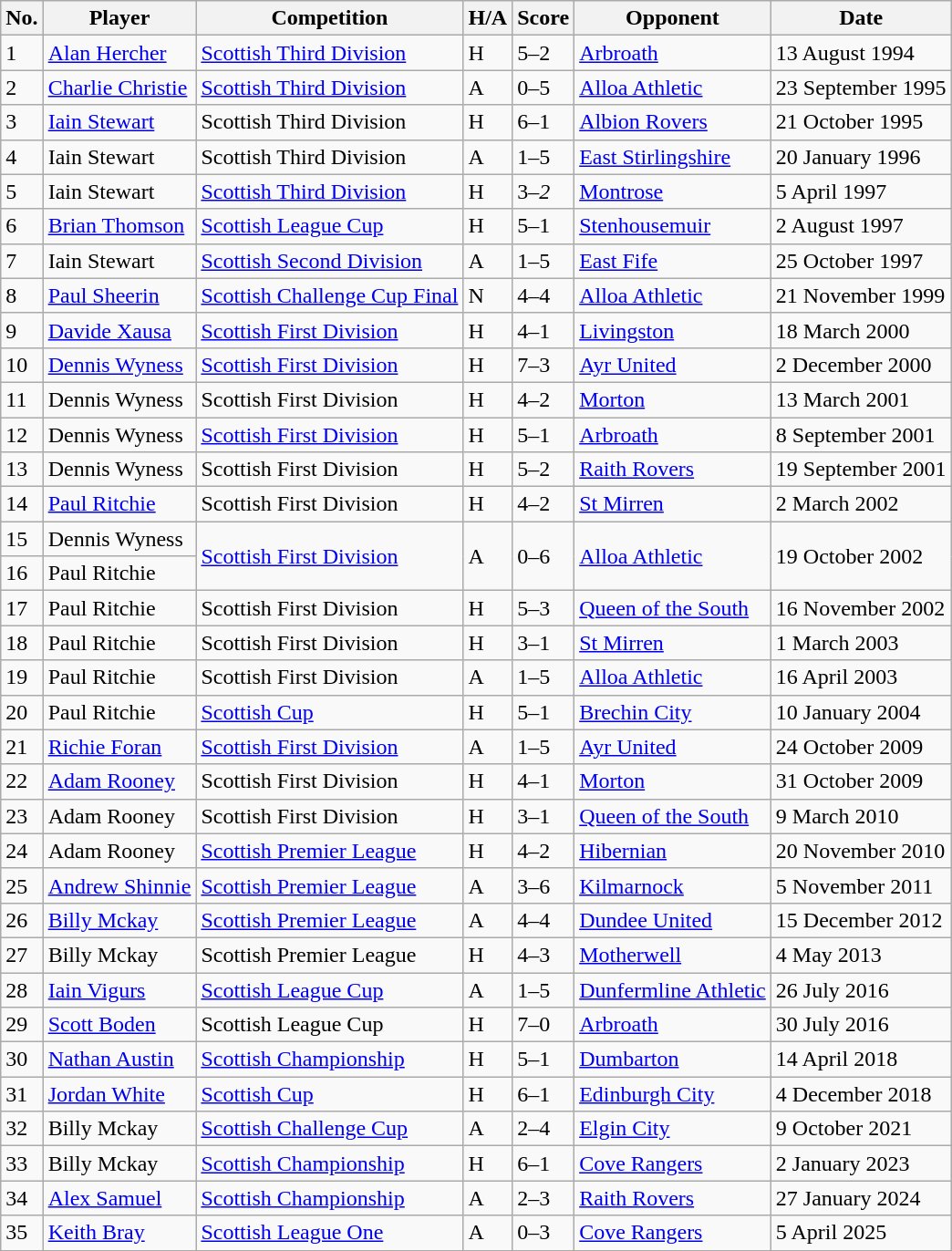<table class="wikitable">
<tr>
<th>No.</th>
<th>Player</th>
<th>Competition</th>
<th>H/A</th>
<th>Score</th>
<th>Opponent</th>
<th>Date</th>
</tr>
<tr>
<td>1</td>
<td> <a href='#'>Alan Hercher</a></td>
<td><a href='#'>Scottish Third Division</a></td>
<td>H</td>
<td>5–2</td>
<td><a href='#'>Arbroath</a></td>
<td>13 August 1994</td>
</tr>
<tr>
<td>2</td>
<td> <a href='#'>Charlie Christie</a></td>
<td><a href='#'>Scottish Third Division</a></td>
<td>A</td>
<td>0–5</td>
<td><a href='#'>Alloa Athletic</a></td>
<td>23 September 1995</td>
</tr>
<tr>
<td>3</td>
<td> <a href='#'>Iain Stewart</a></td>
<td>Scottish Third Division</td>
<td>H</td>
<td>6–1</td>
<td><a href='#'>Albion Rovers</a></td>
<td>21 October 1995</td>
</tr>
<tr>
<td>4</td>
<td> Iain Stewart</td>
<td>Scottish Third Division</td>
<td>A</td>
<td>1–5</td>
<td><a href='#'>East Stirlingshire</a></td>
<td>20 January 1996</td>
</tr>
<tr>
<td>5</td>
<td> Iain Stewart</td>
<td><a href='#'>Scottish Third Division</a></td>
<td>H</td>
<td>3<em>–2</em></td>
<td><a href='#'>Montrose</a></td>
<td>5 April 1997</td>
</tr>
<tr>
<td>6</td>
<td> <a href='#'>Brian Thomson</a></td>
<td><a href='#'>Scottish League Cup</a></td>
<td>H</td>
<td>5<em>–</em>1</td>
<td><a href='#'>Stenhousemuir</a></td>
<td>2 August 1997</td>
</tr>
<tr>
<td>7</td>
<td> Iain Stewart</td>
<td><a href='#'>Scottish Second Division</a></td>
<td>A</td>
<td>1<em>–</em>5</td>
<td><a href='#'>East Fife</a></td>
<td>25 October 1997</td>
</tr>
<tr>
<td>8</td>
<td> <a href='#'>Paul Sheerin</a></td>
<td><a href='#'>Scottish Challenge Cup Final</a></td>
<td>N</td>
<td>4–4</td>
<td><a href='#'>Alloa Athletic</a></td>
<td>21 November 1999</td>
</tr>
<tr>
<td>9</td>
<td> <a href='#'>Davide Xausa</a></td>
<td><a href='#'>Scottish First Division</a></td>
<td>H</td>
<td>4–1</td>
<td><a href='#'>Livingston</a></td>
<td>18 March 2000</td>
</tr>
<tr>
<td>10</td>
<td> <a href='#'>Dennis Wyness</a></td>
<td><a href='#'>Scottish First Division</a></td>
<td>H</td>
<td>7–3</td>
<td><a href='#'>Ayr United</a></td>
<td>2 December 2000</td>
</tr>
<tr>
<td>11</td>
<td> Dennis Wyness</td>
<td>Scottish First Division</td>
<td>H</td>
<td>4–2</td>
<td><a href='#'>Morton</a></td>
<td>13 March 2001</td>
</tr>
<tr>
<td>12</td>
<td> Dennis Wyness</td>
<td><a href='#'>Scottish First Division</a></td>
<td>H</td>
<td>5–1</td>
<td><a href='#'>Arbroath</a></td>
<td>8 September 2001</td>
</tr>
<tr>
<td>13</td>
<td> Dennis Wyness</td>
<td>Scottish First Division</td>
<td>H</td>
<td>5–2</td>
<td><a href='#'>Raith Rovers</a></td>
<td>19 September 2001</td>
</tr>
<tr>
<td>14</td>
<td> <a href='#'>Paul Ritchie</a></td>
<td>Scottish First Division</td>
<td>H</td>
<td>4–2</td>
<td><a href='#'>St Mirren</a></td>
<td>2 March 2002</td>
</tr>
<tr>
<td>15</td>
<td> Dennis Wyness</td>
<td rowspan="2"><a href='#'>Scottish First Division</a></td>
<td rowspan="2">A</td>
<td rowspan="2">0–6</td>
<td rowspan="2"><a href='#'>Alloa Athletic</a></td>
<td rowspan="2">19 October 2002</td>
</tr>
<tr>
<td>16</td>
<td> Paul Ritchie</td>
</tr>
<tr>
<td>17</td>
<td> Paul Ritchie</td>
<td>Scottish First Division</td>
<td>H</td>
<td>5–3</td>
<td><a href='#'>Queen of the South</a></td>
<td>16 November 2002</td>
</tr>
<tr>
<td>18</td>
<td> Paul Ritchie</td>
<td>Scottish First Division</td>
<td>H</td>
<td>3–1</td>
<td><a href='#'>St Mirren</a></td>
<td>1 March 2003</td>
</tr>
<tr>
<td>19</td>
<td> Paul Ritchie</td>
<td>Scottish First Division</td>
<td>A</td>
<td>1–5</td>
<td><a href='#'>Alloa Athletic</a></td>
<td>16 April 2003</td>
</tr>
<tr>
<td>20</td>
<td> Paul Ritchie</td>
<td><a href='#'>Scottish Cup</a></td>
<td>H</td>
<td>5–1</td>
<td><a href='#'>Brechin City</a></td>
<td>10 January 2004</td>
</tr>
<tr>
<td>21</td>
<td> <a href='#'>Richie Foran</a></td>
<td><a href='#'>Scottish First Division</a></td>
<td>A</td>
<td>1–5</td>
<td><a href='#'>Ayr United</a></td>
<td>24 October 2009</td>
</tr>
<tr>
<td>22</td>
<td> <a href='#'>Adam Rooney</a></td>
<td>Scottish First Division</td>
<td>H</td>
<td>4–1</td>
<td><a href='#'>Morton</a></td>
<td>31 October 2009</td>
</tr>
<tr>
<td>23</td>
<td> Adam Rooney</td>
<td>Scottish First Division</td>
<td>H</td>
<td>3–1</td>
<td><a href='#'>Queen of the South</a></td>
<td>9 March 2010</td>
</tr>
<tr>
<td>24</td>
<td> Adam Rooney</td>
<td><a href='#'>Scottish Premier League</a></td>
<td>H</td>
<td>4–2</td>
<td><a href='#'>Hibernian</a></td>
<td>20 November 2010</td>
</tr>
<tr>
<td>25</td>
<td> <a href='#'>Andrew Shinnie</a></td>
<td><a href='#'>Scottish Premier League</a></td>
<td>A</td>
<td>3–6</td>
<td><a href='#'>Kilmarnock</a></td>
<td>5 November 2011</td>
</tr>
<tr>
<td>26</td>
<td> <a href='#'>Billy Mckay</a></td>
<td><a href='#'>Scottish Premier League</a></td>
<td>A</td>
<td>4–4</td>
<td><a href='#'>Dundee United</a></td>
<td>15 December 2012</td>
</tr>
<tr>
<td>27</td>
<td> Billy Mckay</td>
<td>Scottish Premier League</td>
<td>H</td>
<td>4–3</td>
<td><a href='#'>Motherwell</a></td>
<td>4 May 2013</td>
</tr>
<tr>
<td>28</td>
<td> <a href='#'>Iain Vigurs</a></td>
<td><a href='#'>Scottish League Cup</a></td>
<td>A</td>
<td>1–5</td>
<td><a href='#'>Dunfermline Athletic</a></td>
<td>26 July 2016</td>
</tr>
<tr>
<td>29</td>
<td> <a href='#'>Scott Boden</a></td>
<td>Scottish League Cup</td>
<td>H</td>
<td>7–0</td>
<td><a href='#'>Arbroath</a></td>
<td>30 July 2016</td>
</tr>
<tr>
<td>30</td>
<td> <a href='#'>Nathan Austin</a></td>
<td><a href='#'>Scottish Championship</a></td>
<td>H</td>
<td>5–1</td>
<td><a href='#'>Dumbarton</a></td>
<td>14 April 2018</td>
</tr>
<tr>
<td>31</td>
<td> <a href='#'>Jordan White</a></td>
<td><a href='#'>Scottish Cup</a></td>
<td>H</td>
<td>6–1</td>
<td><a href='#'>Edinburgh City</a></td>
<td>4 December 2018</td>
</tr>
<tr>
<td>32</td>
<td> Billy Mckay</td>
<td><a href='#'>Scottish Challenge Cup</a></td>
<td>A</td>
<td>2–4</td>
<td><a href='#'>Elgin City</a></td>
<td>9 October 2021</td>
</tr>
<tr>
<td>33</td>
<td> Billy Mckay</td>
<td><a href='#'>Scottish Championship</a></td>
<td>H</td>
<td>6–1</td>
<td><a href='#'>Cove Rangers</a></td>
<td>2 January 2023</td>
</tr>
<tr>
<td>34</td>
<td> <a href='#'>Alex Samuel</a></td>
<td><a href='#'>Scottish Championship</a></td>
<td>A</td>
<td>2–3</td>
<td><a href='#'>Raith Rovers</a></td>
<td>27 January 2024</td>
</tr>
<tr>
<td>35</td>
<td> <a href='#'>Keith Bray</a></td>
<td><a href='#'>Scottish League One</a></td>
<td>A</td>
<td>0–3</td>
<td><a href='#'>Cove Rangers</a></td>
<td>5 April 2025</td>
</tr>
</table>
